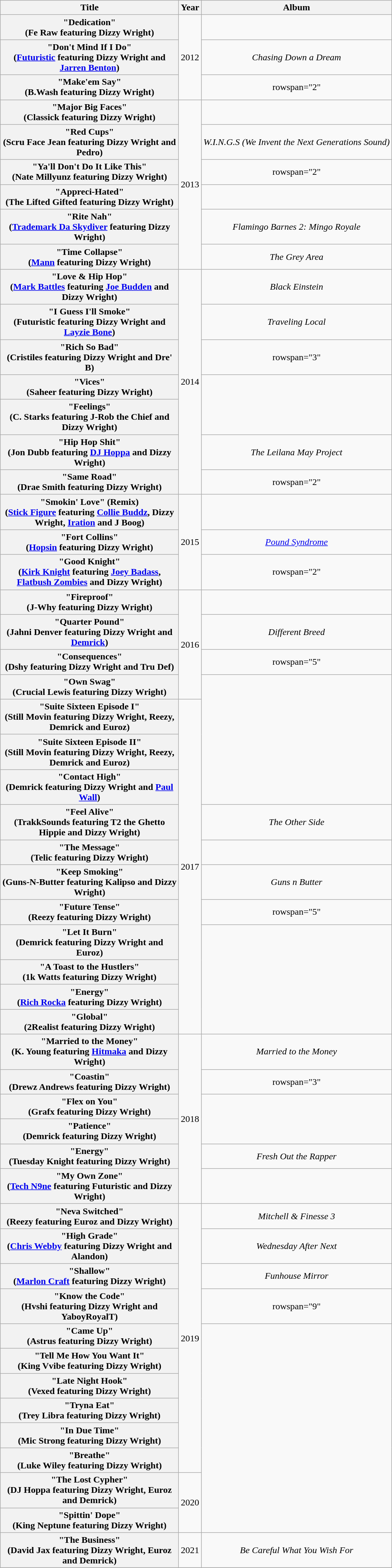<table class="wikitable plainrowheaders" style="text-align:center;">
<tr>
<th scope="col" style="width:19em;">Title</th>
<th scope="col">Year</th>
<th scope="col">Album</th>
</tr>
<tr>
<th scope="row">"Dedication"<br><span>(Fe Raw featuring Dizzy Wright)</span></th>
<td rowspan="3">2012</td>
<td></td>
</tr>
<tr>
<th scope="row">"Don't Mind If I Do"<br><span>(<a href='#'>Futuristic</a> featuring Dizzy Wright and <a href='#'>Jarren Benton</a>)</span></th>
<td><em>Chasing Down a Dream</em></td>
</tr>
<tr>
<th scope="row">"Make'em Say"<br><span>(B.Wash featuring Dizzy Wright)</span></th>
<td>rowspan="2" </td>
</tr>
<tr>
<th scope="row">"Major Big Faces"<br><span>(Classick featuring Dizzy Wright)</span></th>
<td rowspan="6">2013</td>
</tr>
<tr>
<th scope="row">"Red Cups"<br><span>(Scru Face Jean featuring Dizzy Wright and Pedro)</span></th>
<td><em>W.I.N.G.S (We Invent the Next Generations Sound)</em></td>
</tr>
<tr>
<th scope="row">"Ya'll Don't Do It Like This"<br><span>(Nate Millyunz featuring Dizzy Wright)</span></th>
<td>rowspan="2" </td>
</tr>
<tr>
<th scope="row">"Appreci-Hated"<br><span>(The Lifted Gifted featuring Dizzy Wright)</span></th>
</tr>
<tr>
<th scope="row">"Rite Nah"<br><span>(<a href='#'>Trademark Da Skydiver</a> featuring Dizzy Wright)</span></th>
<td><em>Flamingo Barnes 2: Mingo Royale</em></td>
</tr>
<tr>
<th scope="row">"Time Collapse"<br><span>(<a href='#'>Mann</a> featuring Dizzy Wright)</span></th>
<td><em>The Grey Area</em></td>
</tr>
<tr>
<th scope="row">"Love & Hip Hop"<br><span>(<a href='#'>Mark Battles</a> featuring <a href='#'>Joe Budden</a> and Dizzy Wright)</span></th>
<td rowspan="7">2014</td>
<td><em>Black Einstein</em></td>
</tr>
<tr>
<th scope="row">"I Guess I'll Smoke"<br><span>(Futuristic featuring Dizzy Wright and <a href='#'>Layzie Bone</a>)</span></th>
<td><em>Traveling Local</em></td>
</tr>
<tr>
<th scope="row">"Rich So Bad"<br><span>(Cristiles featuring Dizzy Wright and Dre' B)</span></th>
<td>rowspan="3" </td>
</tr>
<tr>
<th scope="row">"Vices"<br><span>(Saheer featuring Dizzy Wright)</span></th>
</tr>
<tr>
<th scope="row">"Feelings"<br><span>(C. Starks featuring J-Rob the Chief and Dizzy Wright)</span></th>
</tr>
<tr>
<th scope="row">"Hip Hop Shit"<br><span>(Jon Dubb featuring <a href='#'>DJ Hoppa</a> and Dizzy Wright)</span></th>
<td><em>The Leilana May Project</em></td>
</tr>
<tr>
<th scope="row">"Same Road"<br><span>(Drae Smith featuring Dizzy Wright)</span></th>
<td>rowspan="2" </td>
</tr>
<tr>
<th scope="row">"Smokin' Love" (Remix)<br><span>(<a href='#'>Stick Figure</a> featuring <a href='#'>Collie Buddz</a>, Dizzy Wright, <a href='#'>Iration</a> and J Boog)</span></th>
<td rowspan="3">2015</td>
</tr>
<tr>
<th scope="row">"Fort Collins"<br><span>(<a href='#'>Hopsin</a> featuring Dizzy Wright)</span></th>
<td><em><a href='#'>Pound Syndrome</a></em></td>
</tr>
<tr>
<th scope="row">"Good Knight"<br><span>(<a href='#'>Kirk Knight</a> featuring <a href='#'>Joey Badass</a>, <a href='#'>Flatbush Zombies</a> and Dizzy Wright)</span></th>
<td>rowspan="2" </td>
</tr>
<tr>
<th scope="row">"Fireproof"<br><span>(J-Why featuring Dizzy Wright)</span></th>
<td rowspan="4">2016</td>
</tr>
<tr>
<th scope="row">"Quarter Pound"<br><span>(Jahni Denver featuring Dizzy Wright and <a href='#'>Demrick</a>)</span></th>
<td><em>Different Breed</em></td>
</tr>
<tr>
<th scope="row">"Consequences"<br><span>(Dshy featuring Dizzy Wright and Tru Def)</span></th>
<td>rowspan="5" </td>
</tr>
<tr>
<th scope="row">"Own Swag"<br><span>(Crucial Lewis featuring Dizzy Wright)</span></th>
</tr>
<tr>
<th scope="row">"Suite Sixteen Episode I"<br><span>(Still Movin featuring Dizzy Wright, Reezy, Demrick and Euroz)</span></th>
<td rowspan="11">2017</td>
</tr>
<tr>
<th scope="row">"Suite Sixteen Episode II"<br><span>(Still Movin featuring Dizzy Wright, Reezy, Demrick and Euroz)</span></th>
</tr>
<tr>
<th scope="row">"Contact High"<br><span>(Demrick featuring Dizzy Wright and <a href='#'>Paul Wall</a>)</span></th>
</tr>
<tr>
<th scope="row">"Feel Alive"<br><span>(TrakkSounds featuring T2 the Ghetto Hippie and Dizzy Wright)</span></th>
<td><em>The Other Side</em></td>
</tr>
<tr>
<th scope="row">"The Message"<br><span>(Telic featuring Dizzy Wright)</span></th>
<td></td>
</tr>
<tr>
<th scope="row">"Keep Smoking"<br><span>(Guns-N-Butter featuring Kalipso and Dizzy Wright)</span></th>
<td><em>Guns n Butter</em></td>
</tr>
<tr>
<th scope="row">"Future Tense"<br><span>(Reezy featuring Dizzy Wright)</span></th>
<td>rowspan="5" </td>
</tr>
<tr>
<th scope="row">"Let It Burn"<br><span>(Demrick featuring Dizzy Wright and Euroz)</span></th>
</tr>
<tr>
<th scope="row">"A Toast to the Hustlers"<br><span>(1k Watts featuring Dizzy Wright)</span></th>
</tr>
<tr>
<th scope="row">"Energy"<br><span>(<a href='#'>Rich Rocka</a> featuring Dizzy Wright)</span></th>
</tr>
<tr>
<th scope="row">"Global"<br><span>(2Realist featuring Dizzy Wright)</span></th>
</tr>
<tr>
<th scope="row">"Married to the Money"<br><span>(K. Young featuring <a href='#'>Hitmaka</a> and Dizzy Wright)</span></th>
<td rowspan="6">2018</td>
<td><em>Married to the Money</em></td>
</tr>
<tr>
<th scope="row">"Coastin"<br><span>(Drewz Andrews featuring Dizzy Wright)</span></th>
<td>rowspan="3" </td>
</tr>
<tr>
<th scope="row">"Flex on You"<br><span>(Grafx featuring Dizzy Wright)</span></th>
</tr>
<tr>
<th scope="row">"Patience"<br><span>(Demrick featuring Dizzy Wright)</span></th>
</tr>
<tr>
<th scope="row">"Energy"<br><span>(Tuesday Knight featuring Dizzy Wright)</span></th>
<td><em>Fresh Out the Rapper</em></td>
</tr>
<tr>
<th scope="row">"My Own Zone"<br><span>(<a href='#'>Tech N9ne</a> featuring Futuristic and Dizzy Wright)</span></th>
<td></td>
</tr>
<tr>
<th scope="row">"Neva Switched"<br><span>(Reezy featuring Euroz and Dizzy Wright)</span></th>
<td rowspan="10">2019</td>
<td><em>Mitchell & Finesse 3</em></td>
</tr>
<tr>
<th scope="row">"High Grade"<br><span>(<a href='#'>Chris Webby</a> featuring Dizzy Wright and Alandon)</span></th>
<td><em>Wednesday After Next</em></td>
</tr>
<tr>
<th scope="row">"Shallow"<br><span>(<a href='#'>Marlon Craft</a> featuring Dizzy Wright)</span></th>
<td><em>Funhouse Mirror</em></td>
</tr>
<tr>
<th scope="row">"Know the Code"<br><span>(Hvshi featuring Dizzy Wright and YaboyRoyalT)</span></th>
<td>rowspan="9"</td>
</tr>
<tr>
<th scope="row">"Came Up"<br><span>(Astrus featuring Dizzy Wright)</span></th>
</tr>
<tr>
<th scope="row">"Tell Me How You Want It"<br><span>(King Vvibe featuring Dizzy Wright)</span></th>
</tr>
<tr>
<th scope="row">"Late Night Hook"<br><span>(Vexed featuring Dizzy Wright)</span></th>
</tr>
<tr>
<th scope="row">"Tryna Eat"<br><span>(Trey Libra featuring Dizzy Wright)</span></th>
</tr>
<tr>
<th scope="row">"In Due Time"<br><span>(Mic Strong featuring Dizzy Wright)</span></th>
</tr>
<tr>
<th scope="row">"Breathe"<br><span>(Luke Wiley featuring Dizzy Wright)</span></th>
</tr>
<tr>
<th scope="row">"The Lost Cypher"<br><span>(DJ Hoppa featuring  Dizzy Wright, Euroz and Demrick)</span></th>
<td rowspan="2">2020</td>
</tr>
<tr>
<th scope="row">"Spittin' Dope"<br><span>(King Neptune featuring Dizzy Wright)</span></th>
</tr>
<tr>
<th scope="row">"The Business"<br><span>(David Jax featuring  Dizzy Wright, Euroz and Demrick)</span></th>
<td>2021</td>
<td><em>Be Careful What You Wish For</em></td>
</tr>
<tr>
</tr>
</table>
